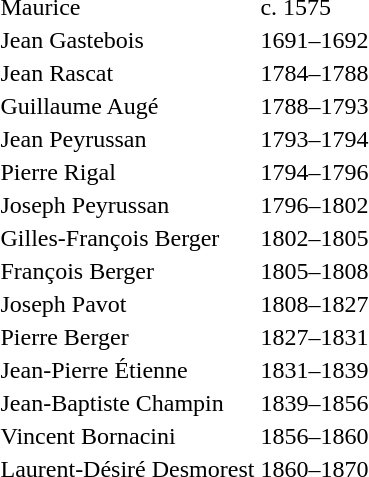<table>
<tr>
<td>Maurice</td>
<td>c. 1575</td>
</tr>
<tr>
<td>Jean Gastebois</td>
<td>1691–1692</td>
</tr>
<tr>
<td>Jean Rascat</td>
<td>1784–1788</td>
</tr>
<tr>
<td>Guillaume Augé</td>
<td>1788–1793</td>
</tr>
<tr>
<td>Jean Peyrussan</td>
<td>1793–1794</td>
</tr>
<tr>
<td>Pierre Rigal</td>
<td>1794–1796</td>
</tr>
<tr>
<td>Joseph Peyrussan</td>
<td>1796–1802</td>
</tr>
<tr>
<td>Gilles-François Berger</td>
<td>1802–1805</td>
</tr>
<tr>
<td>François Berger</td>
<td>1805–1808</td>
</tr>
<tr>
<td>Joseph Pavot</td>
<td>1808–1827</td>
</tr>
<tr>
<td>Pierre Berger</td>
<td>1827–1831</td>
</tr>
<tr>
<td>Jean-Pierre Étienne</td>
<td>1831–1839</td>
</tr>
<tr>
<td>Jean-Baptiste Champin</td>
<td>1839–1856</td>
</tr>
<tr>
<td>Vincent Bornacini</td>
<td>1856–1860</td>
</tr>
<tr>
<td>Laurent-Désiré Desmorest</td>
<td>1860–1870</td>
</tr>
</table>
